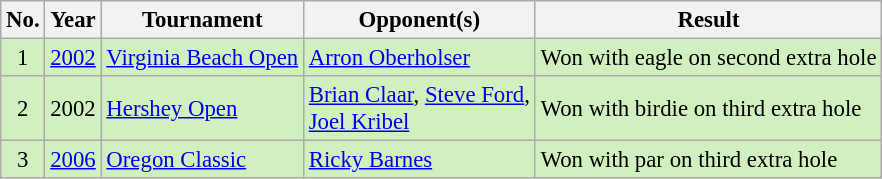<table class="wikitable" style="font-size:95%;">
<tr>
<th>No.</th>
<th>Year</th>
<th>Tournament</th>
<th>Opponent(s)</th>
<th>Result</th>
</tr>
<tr style="background:#D0F0C0;">
<td align=center>1</td>
<td><a href='#'>2002</a></td>
<td><a href='#'>Virginia Beach Open</a></td>
<td> <a href='#'>Arron Oberholser</a></td>
<td>Won with eagle on second extra hole</td>
</tr>
<tr style="background:#D0F0C0;">
<td align=center>2</td>
<td>2002</td>
<td><a href='#'>Hershey Open</a></td>
<td> <a href='#'>Brian Claar</a>,  <a href='#'>Steve Ford</a>,<br> <a href='#'>Joel Kribel</a></td>
<td>Won with birdie on third extra hole</td>
</tr>
<tr style="background:#D0F0C0;">
<td align=center>3</td>
<td><a href='#'>2006</a></td>
<td><a href='#'>Oregon Classic</a></td>
<td> <a href='#'>Ricky Barnes</a></td>
<td>Won with par on third extra hole</td>
</tr>
</table>
